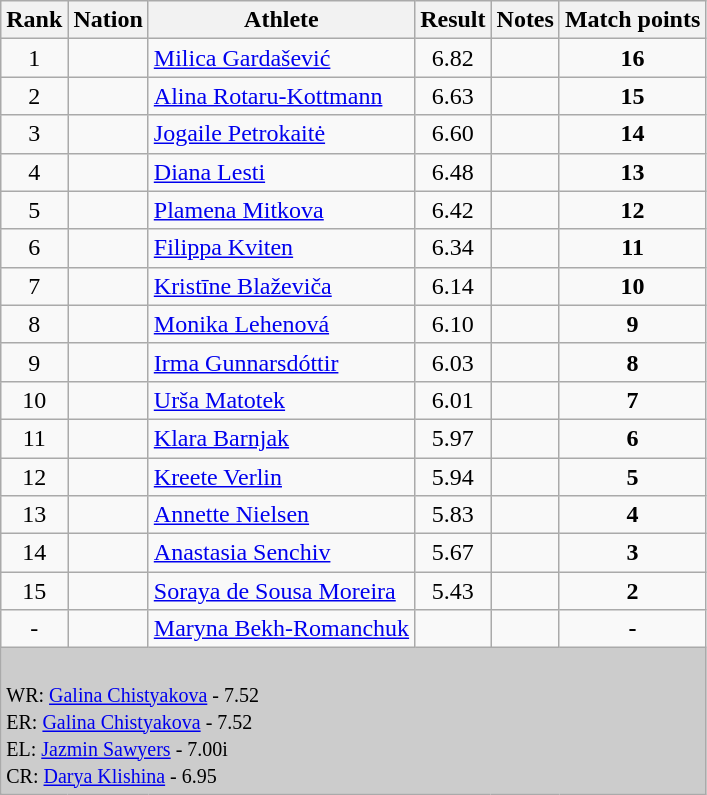<table class="wikitable sortable" style="text-align:left;">
<tr>
<th>Rank</th>
<th>Nation</th>
<th>Athlete</th>
<th>Result</th>
<th>Notes</th>
<th>Match points</th>
</tr>
<tr>
<td align=center>1</td>
<td></td>
<td><a href='#'>Milica Gardašević</a></td>
<td align=center>6.82</td>
<td></td>
<td align=center><strong>16</strong></td>
</tr>
<tr>
<td align=center>2</td>
<td></td>
<td><a href='#'>Alina Rotaru-Kottmann</a></td>
<td align=center>6.63</td>
<td></td>
<td align=center><strong>15</strong></td>
</tr>
<tr>
<td align=center>3</td>
<td></td>
<td><a href='#'>Jogaile Petrokaitė</a></td>
<td align=center>6.60</td>
<td align=center></td>
<td align=center><strong>14</strong></td>
</tr>
<tr>
<td align=center>4</td>
<td></td>
<td><a href='#'>Diana Lesti</a></td>
<td align=center>6.48</td>
<td></td>
<td align=center><strong>13</strong></td>
</tr>
<tr>
<td align=center>5</td>
<td></td>
<td><a href='#'>Plamena Mitkova</a></td>
<td align=center>6.42</td>
<td></td>
<td align=center><strong>12</strong></td>
</tr>
<tr>
<td align=center>6</td>
<td></td>
<td><a href='#'>Filippa Kviten</a></td>
<td align=center>6.34</td>
<td></td>
<td align=center><strong>11</strong></td>
</tr>
<tr>
<td align=center>7</td>
<td></td>
<td><a href='#'>Kristīne Blaževiča</a></td>
<td align=center>6.14</td>
<td></td>
<td align=center><strong>10</strong></td>
</tr>
<tr>
<td align=center>8</td>
<td></td>
<td><a href='#'>Monika Lehenová</a></td>
<td align=center>6.10</td>
<td></td>
<td align=center><strong>9</strong></td>
</tr>
<tr>
<td align=center>9</td>
<td></td>
<td><a href='#'>Irma Gunnarsdóttir</a></td>
<td align=center>6.03</td>
<td></td>
<td align=center><strong>8</strong></td>
</tr>
<tr>
<td align=center>10</td>
<td></td>
<td><a href='#'>Urša Matotek</a></td>
<td align=center>6.01</td>
<td></td>
<td align=center><strong>7</strong></td>
</tr>
<tr>
<td align=center>11</td>
<td></td>
<td><a href='#'>Klara Barnjak</a></td>
<td align=center>5.97</td>
<td></td>
<td align=center><strong>6</strong></td>
</tr>
<tr>
<td align=center>12</td>
<td></td>
<td><a href='#'>Kreete Verlin</a></td>
<td align=center>5.94</td>
<td align=center></td>
<td align=center><strong>5</strong></td>
</tr>
<tr>
<td align=center>13</td>
<td></td>
<td><a href='#'>Annette Nielsen</a></td>
<td align=center>5.83</td>
<td></td>
<td align=center><strong>4</strong></td>
</tr>
<tr>
<td align=center>14</td>
<td></td>
<td><a href='#'>Anastasia Senchiv</a></td>
<td align=center>5.67</td>
<td align=center></td>
<td align=center><strong>3</strong></td>
</tr>
<tr>
<td align=center>15</td>
<td></td>
<td><a href='#'>Soraya de Sousa Moreira</a></td>
<td align=center>5.43</td>
<td></td>
<td align=center><strong>2</strong></td>
</tr>
<tr>
<td align=center>-</td>
<td></td>
<td><a href='#'>Maryna Bekh-Romanchuk</a></td>
<td align=center></td>
<td></td>
<td align=center><strong>-</strong></td>
</tr>
<tr>
<td colspan="6" bgcolor="#cccccc"><br>
<small>WR:  <a href='#'>Galina Chistyakova</a> - 7.52<br>ER:  <a href='#'>Galina Chistyakova</a> - 7.52<br></small>
<small>EL:   <a href='#'>Jazmin Sawyers</a> - 7.00i<br>CR:  <a href='#'>Darya Klishina</a> - 6.95</small></td>
</tr>
</table>
